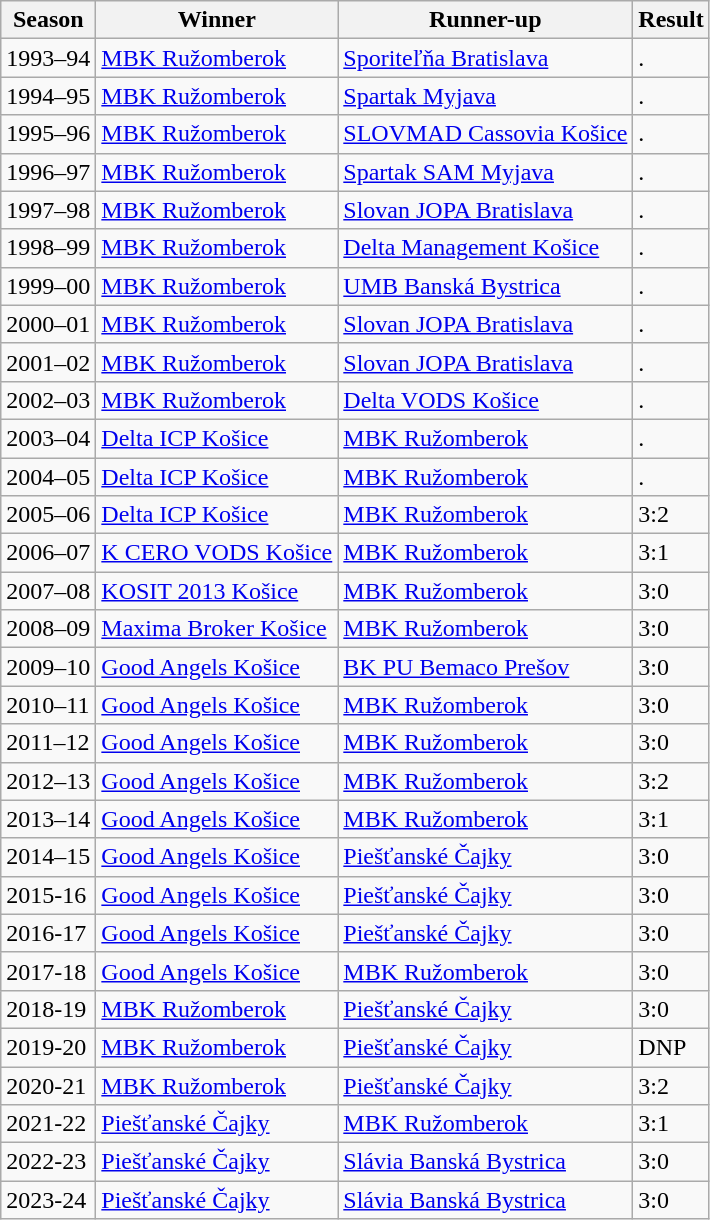<table class="wikitable">
<tr>
<th>Season</th>
<th>Winner</th>
<th>Runner-up</th>
<th>Result</th>
</tr>
<tr>
<td>1993–94</td>
<td><a href='#'>MBK Ružomberok</a></td>
<td><a href='#'>Sporiteľňa Bratislava</a></td>
<td>.</td>
</tr>
<tr>
<td>1994–95</td>
<td><a href='#'>MBK Ružomberok</a></td>
<td><a href='#'>Spartak Myjava</a></td>
<td>.</td>
</tr>
<tr>
<td>1995–96</td>
<td><a href='#'>MBK Ružomberok</a></td>
<td><a href='#'>SLOVMAD Cassovia Košice</a></td>
<td>.</td>
</tr>
<tr>
<td>1996–97</td>
<td><a href='#'>MBK Ružomberok</a></td>
<td><a href='#'>Spartak SAM Myjava</a></td>
<td>.</td>
</tr>
<tr>
<td>1997–98</td>
<td><a href='#'>MBK Ružomberok</a></td>
<td><a href='#'>Slovan JOPA Bratislava</a></td>
<td>.</td>
</tr>
<tr>
<td>1998–99</td>
<td><a href='#'>MBK Ružomberok</a></td>
<td><a href='#'>Delta Management Košice</a></td>
<td>.</td>
</tr>
<tr>
<td>1999–00</td>
<td><a href='#'>MBK Ružomberok</a></td>
<td><a href='#'>UMB Banská Bystrica</a></td>
<td>.</td>
</tr>
<tr>
<td>2000–01</td>
<td><a href='#'>MBK Ružomberok</a></td>
<td><a href='#'>Slovan JOPA Bratislava</a></td>
<td>.</td>
</tr>
<tr>
<td>2001–02</td>
<td><a href='#'>MBK Ružomberok</a></td>
<td><a href='#'>Slovan JOPA Bratislava</a></td>
<td>.</td>
</tr>
<tr>
<td>2002–03</td>
<td><a href='#'>MBK Ružomberok</a></td>
<td><a href='#'>Delta VODS Košice</a></td>
<td>.</td>
</tr>
<tr>
<td>2003–04</td>
<td><a href='#'>Delta ICP Košice</a></td>
<td><a href='#'>MBK Ružomberok</a></td>
<td>.</td>
</tr>
<tr>
<td>2004–05</td>
<td><a href='#'>Delta ICP Košice</a></td>
<td><a href='#'>MBK Ružomberok</a></td>
<td>.</td>
</tr>
<tr>
<td>2005–06</td>
<td><a href='#'>Delta ICP Košice</a></td>
<td><a href='#'>MBK Ružomberok</a></td>
<td>3:2</td>
</tr>
<tr>
<td>2006–07</td>
<td><a href='#'>K CERO VODS Košice</a></td>
<td><a href='#'>MBK Ružomberok</a></td>
<td>3:1</td>
</tr>
<tr>
<td>2007–08</td>
<td><a href='#'>KOSIT 2013 Košice</a></td>
<td><a href='#'>MBK Ružomberok</a></td>
<td>3:0</td>
</tr>
<tr>
<td>2008–09</td>
<td><a href='#'>Maxima Broker Košice</a></td>
<td><a href='#'>MBK Ružomberok</a></td>
<td>3:0</td>
</tr>
<tr>
<td>2009–10</td>
<td><a href='#'>Good Angels Košice</a></td>
<td><a href='#'>BK PU Bemaco Prešov</a></td>
<td>3:0</td>
</tr>
<tr>
<td>2010–11</td>
<td><a href='#'>Good Angels Košice</a></td>
<td><a href='#'>MBK Ružomberok</a></td>
<td>3:0</td>
</tr>
<tr>
<td>2011–12</td>
<td><a href='#'>Good Angels Košice</a></td>
<td><a href='#'>MBK Ružomberok</a></td>
<td>3:0</td>
</tr>
<tr>
<td>2012–13</td>
<td><a href='#'>Good Angels Košice</a></td>
<td><a href='#'>MBK Ružomberok</a></td>
<td>3:2</td>
</tr>
<tr>
<td>2013–14</td>
<td><a href='#'>Good Angels Košice</a></td>
<td><a href='#'>MBK Ružomberok</a></td>
<td>3:1</td>
</tr>
<tr>
<td>2014–15</td>
<td><a href='#'>Good Angels Košice</a></td>
<td><a href='#'>Piešťanské Čajky</a></td>
<td>3:0</td>
</tr>
<tr>
<td>2015-16</td>
<td><a href='#'>Good Angels Košice</a></td>
<td><a href='#'>Piešťanské Čajky</a></td>
<td>3:0</td>
</tr>
<tr>
<td>2016-17</td>
<td><a href='#'>Good Angels Košice</a></td>
<td><a href='#'>Piešťanské Čajky</a></td>
<td>3:0</td>
</tr>
<tr>
<td>2017-18</td>
<td><a href='#'>Good Angels Košice</a></td>
<td><a href='#'>MBK Ružomberok</a></td>
<td>3:0</td>
</tr>
<tr>
<td>2018-19</td>
<td><a href='#'>MBK Ružomberok</a></td>
<td><a href='#'>Piešťanské Čajky</a></td>
<td>3:0</td>
</tr>
<tr>
<td>2019-20</td>
<td><a href='#'>MBK Ružomberok</a></td>
<td><a href='#'>Piešťanské Čajky</a></td>
<td>DNP</td>
</tr>
<tr>
<td>2020-21</td>
<td><a href='#'>MBK Ružomberok</a></td>
<td><a href='#'>Piešťanské Čajky</a></td>
<td>3:2</td>
</tr>
<tr>
<td>2021-22</td>
<td><a href='#'>Piešťanské Čajky</a></td>
<td><a href='#'>MBK Ružomberok</a></td>
<td>3:1</td>
</tr>
<tr>
<td>2022-23</td>
<td><a href='#'>Piešťanské Čajky</a></td>
<td><a href='#'>Slávia Banská Bystrica</a></td>
<td>3:0</td>
</tr>
<tr>
<td>2023-24</td>
<td><a href='#'>Piešťanské Čajky</a></td>
<td><a href='#'>Slávia Banská Bystrica</a></td>
<td>3:0</td>
</tr>
</table>
